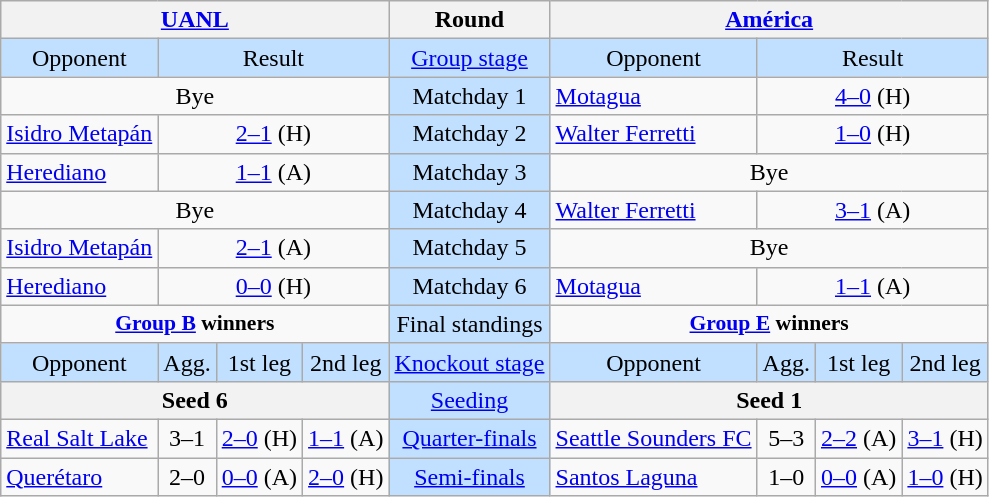<table class="wikitable" style="text-align:center">
<tr>
<th colspan=4> <a href='#'>UANL</a></th>
<th>Round</th>
<th colspan=4> <a href='#'>América</a></th>
</tr>
<tr bgcolor=#c1e0ff>
<td>Opponent</td>
<td colspan=3>Result</td>
<td><a href='#'>Group stage</a></td>
<td>Opponent</td>
<td colspan=3>Result</td>
</tr>
<tr>
<td colspan=4>Bye</td>
<td bgcolor=#c1e0ff>Matchday 1</td>
<td align=left> <a href='#'>Motagua</a></td>
<td colspan=3><a href='#'>4–0</a> (H)</td>
</tr>
<tr>
<td align=left> <a href='#'>Isidro Metapán</a></td>
<td colspan=3><a href='#'>2–1</a> (H)</td>
<td bgcolor=#c1e0ff>Matchday 2</td>
<td align=left> <a href='#'>Walter Ferretti</a></td>
<td colspan=3><a href='#'>1–0</a> (H)</td>
</tr>
<tr>
<td align=left> <a href='#'>Herediano</a></td>
<td colspan=3><a href='#'>1–1</a> (A)</td>
<td bgcolor=#c1e0ff>Matchday 3</td>
<td colspan=4>Bye</td>
</tr>
<tr>
<td colspan=4>Bye</td>
<td bgcolor=#c1e0ff>Matchday 4</td>
<td align=left> <a href='#'>Walter Ferretti</a></td>
<td colspan=3><a href='#'>3–1</a> (A)</td>
</tr>
<tr>
<td align=left> <a href='#'>Isidro Metapán</a></td>
<td colspan=3><a href='#'>2–1</a> (A)</td>
<td bgcolor=#c1e0ff>Matchday 5</td>
<td colspan=4>Bye</td>
</tr>
<tr>
<td align=left> <a href='#'>Herediano</a></td>
<td colspan=3><a href='#'>0–0</a> (H)</td>
<td bgcolor=#c1e0ff>Matchday 6</td>
<td align=left> <a href='#'>Motagua</a></td>
<td colspan=3><a href='#'>1–1</a> (A)</td>
</tr>
<tr>
<td colspan=4 align=center valign=top style="font-size:90%"><strong><a href='#'>Group B</a> winners</strong><br></td>
<td bgcolor=#c1e0ff>Final standings</td>
<td colspan=4 align=center valign=top style="font-size:90%"><strong><a href='#'>Group E</a> winners</strong><br></td>
</tr>
<tr bgcolor=#c1e0ff>
<td>Opponent</td>
<td>Agg.</td>
<td>1st leg</td>
<td>2nd leg</td>
<td><a href='#'>Knockout stage</a></td>
<td>Opponent</td>
<td>Agg.</td>
<td>1st leg</td>
<td>2nd leg</td>
</tr>
<tr>
<th colspan=4>Seed 6</th>
<td bgcolor=#c1e0ff><a href='#'>Seeding</a></td>
<th colspan=4>Seed 1</th>
</tr>
<tr>
<td align=left> <a href='#'>Real Salt Lake</a></td>
<td>3–1</td>
<td><a href='#'>2–0</a> (H)</td>
<td><a href='#'>1–1</a> (A)</td>
<td bgcolor=#c1e0ff><a href='#'>Quarter-finals</a></td>
<td align=left> <a href='#'>Seattle Sounders FC</a></td>
<td>5–3</td>
<td><a href='#'>2–2</a> (A)</td>
<td><a href='#'>3–1</a> (H)</td>
</tr>
<tr>
<td align=left> <a href='#'>Querétaro</a></td>
<td>2–0</td>
<td><a href='#'>0–0</a> (A)</td>
<td><a href='#'>2–0</a> (H)</td>
<td bgcolor=#c1e0ff><a href='#'>Semi-finals</a></td>
<td align=left> <a href='#'>Santos Laguna</a></td>
<td>1–0</td>
<td><a href='#'>0–0</a> (A)</td>
<td><a href='#'>1–0</a>  (H)</td>
</tr>
</table>
